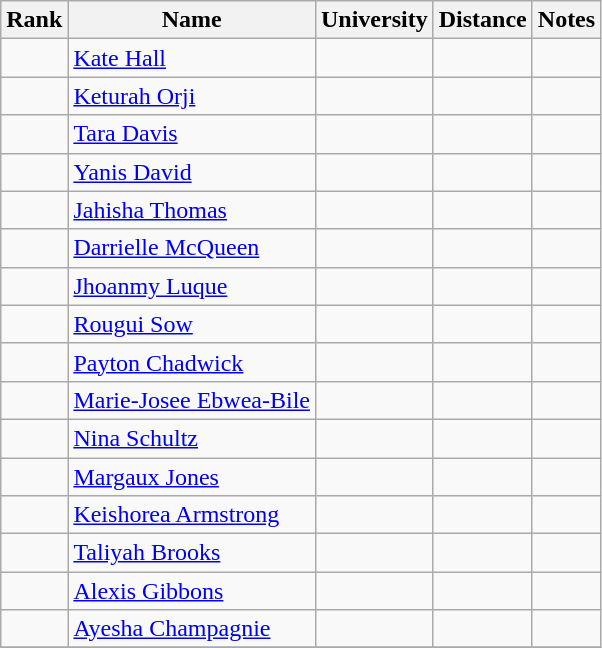<table class="wikitable sortable" style="text-align:center">
<tr>
<th>Rank</th>
<th>Name</th>
<th>University</th>
<th>Distance</th>
<th>Notes</th>
</tr>
<tr>
<td></td>
<td align=left><a href='#'>Kate Hall</a></td>
<td></td>
<td><strong></strong></td>
<td></td>
</tr>
<tr>
<td></td>
<td align=left><a href='#'>Keturah Orji</a></td>
<td></td>
<td><strong></strong></td>
<td></td>
</tr>
<tr>
<td></td>
<td align=left><a href='#'>Tara Davis</a></td>
<td></td>
<td><strong></strong></td>
<td></td>
</tr>
<tr>
<td></td>
<td align=left><a href='#'>Yanis David</a></td>
<td></td>
<td><strong></strong></td>
<td></td>
</tr>
<tr>
<td></td>
<td align=left><a href='#'>Jahisha Thomas</a></td>
<td></td>
<td><strong></strong></td>
<td></td>
</tr>
<tr>
<td></td>
<td align=left><a href='#'>Darrielle McQueen</a></td>
<td></td>
<td><strong></strong></td>
<td></td>
</tr>
<tr>
<td></td>
<td align=left><a href='#'>Jhoanmy Luque</a></td>
<td></td>
<td><strong></strong></td>
<td></td>
</tr>
<tr>
<td></td>
<td align=left><a href='#'>Rougui Sow</a></td>
<td></td>
<td><strong></strong></td>
<td></td>
</tr>
<tr>
<td></td>
<td align=left><a href='#'>Payton Chadwick</a></td>
<td></td>
<td><strong></strong></td>
<td></td>
</tr>
<tr>
<td></td>
<td align=left><a href='#'>Marie-Josee Ebwea-Bile</a></td>
<td></td>
<td><strong></strong></td>
<td></td>
</tr>
<tr>
<td></td>
<td align=left><a href='#'>Nina Schultz</a></td>
<td></td>
<td><strong></strong></td>
<td></td>
</tr>
<tr>
<td></td>
<td align=left><a href='#'>Margaux Jones</a></td>
<td></td>
<td><strong></strong></td>
<td></td>
</tr>
<tr>
<td></td>
<td align=left><a href='#'>Keishorea Armstrong</a></td>
<td></td>
<td><strong></strong></td>
<td></td>
</tr>
<tr>
<td></td>
<td align=left><a href='#'>Taliyah Brooks</a></td>
<td></td>
<td><strong></strong></td>
<td></td>
</tr>
<tr>
<td></td>
<td align=left><a href='#'>Alexis Gibbons</a></td>
<td></td>
<td><strong></strong></td>
<td></td>
</tr>
<tr>
<td></td>
<td align=left><a href='#'>Ayesha Champagnie</a></td>
<td></td>
<td><strong></strong></td>
<td></td>
</tr>
<tr>
</tr>
</table>
